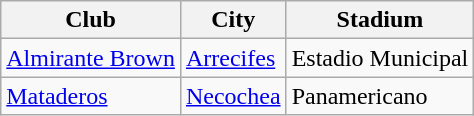<table class="wikitable sortable">
<tr>
<th>Club</th>
<th>City</th>
<th>Stadium</th>
</tr>
<tr>
<td> <a href='#'>Almirante Brown</a></td>
<td><a href='#'>Arrecifes</a></td>
<td>Estadio Municipal</td>
</tr>
<tr>
<td> <a href='#'>Mataderos</a></td>
<td><a href='#'>Necochea</a></td>
<td>Panamericano</td>
</tr>
</table>
